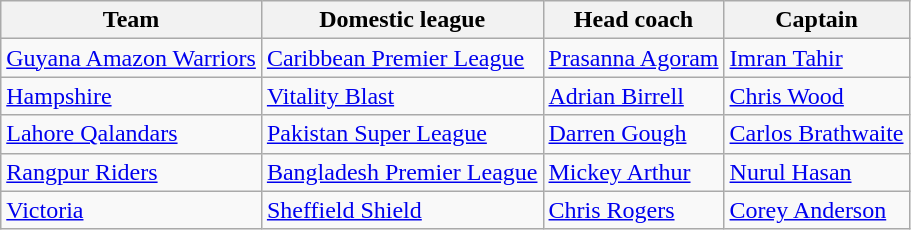<table class="wikitable">
<tr>
<th scope="col">Team</th>
<th>Domestic league</th>
<th>Head coach</th>
<th>Captain</th>
</tr>
<tr>
<td><a href='#'>Guyana Amazon Warriors</a></td>
<td><a href='#'>Caribbean Premier League</a></td>
<td><a href='#'>Prasanna Agoram</a></td>
<td><a href='#'>Imran Tahir</a></td>
</tr>
<tr>
<td><a href='#'>Hampshire</a></td>
<td><a href='#'>Vitality Blast</a></td>
<td><a href='#'>Adrian Birrell</a></td>
<td><a href='#'>Chris Wood</a></td>
</tr>
<tr>
<td><a href='#'>Lahore Qalandars</a></td>
<td><a href='#'>Pakistan Super League</a></td>
<td><a href='#'>Darren Gough</a></td>
<td><a href='#'>Carlos Brathwaite</a></td>
</tr>
<tr>
<td><a href='#'>Rangpur Riders</a></td>
<td><a href='#'>Bangladesh Premier League</a></td>
<td><a href='#'>Mickey Arthur</a></td>
<td><a href='#'>Nurul Hasan</a></td>
</tr>
<tr>
<td><a href='#'>Victoria</a></td>
<td><a href='#'>Sheffield Shield</a></td>
<td><a href='#'>Chris Rogers</a></td>
<td><a href='#'>Corey Anderson</a></td>
</tr>
</table>
